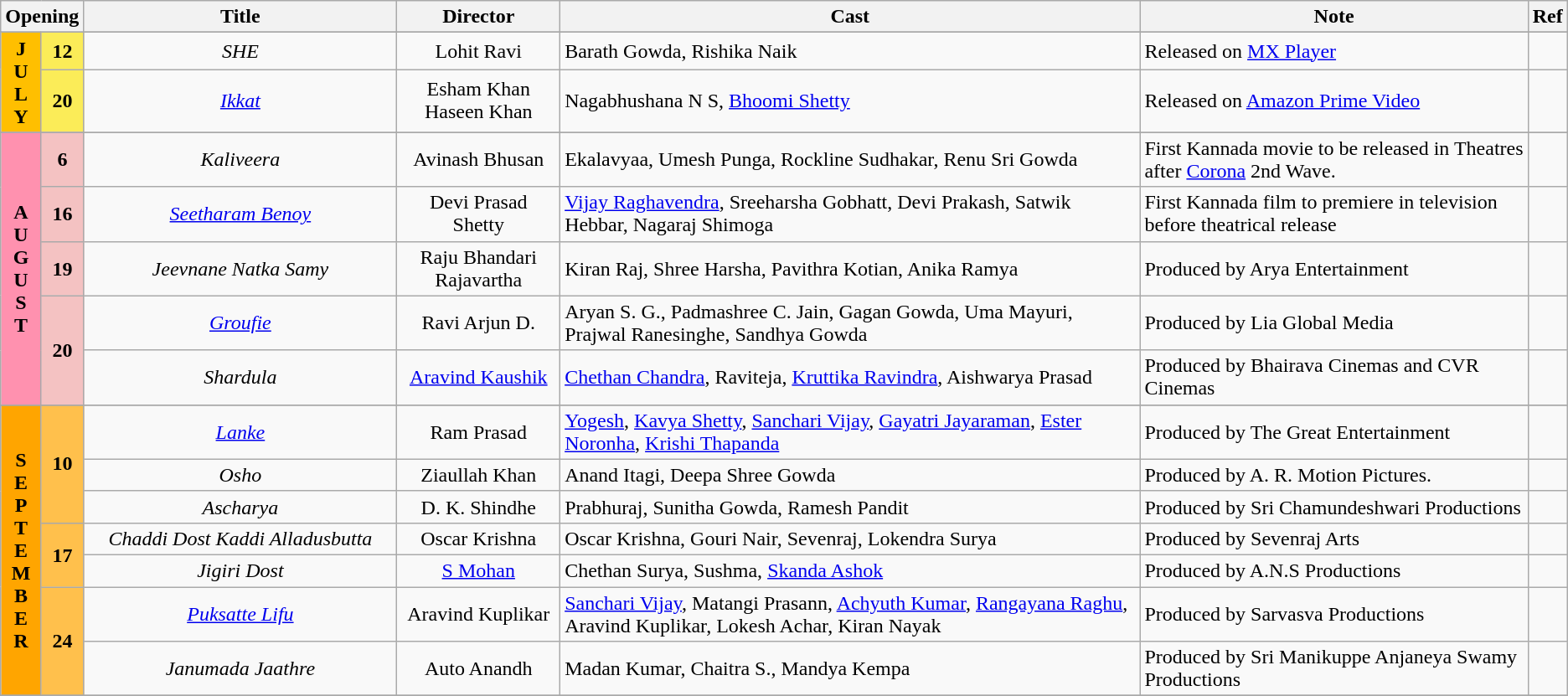<table class="wikitable sortable">
<tr>
<th colspan="2">Opening</th>
<th style="width:20%;">Title</th>
<th>Director</th>
<th>Cast</th>
<th>Note</th>
<th>Ref</th>
</tr>
<tr>
</tr>
<tr July!>
<td rowspan="2" style="text-align:center; background:#ffbf00; textcolor:#000;"><strong>J<br>U<br>L<br>Y</strong></td>
<td rowspan="1" style="text-align:center;background:#fbec58;"><strong>12</strong></td>
<td align="center"><em>SHE</em></td>
<td align="center">Lohit Ravi</td>
<td>Barath Gowda, Rishika Naik</td>
<td>Released on <a href='#'>MX Player</a></td>
<td align="center"></td>
</tr>
<tr>
<td rowspan="1" style="text-align:center;background:#fbec58;"><strong>20</strong></td>
<td align="center"><em><a href='#'>Ikkat</a></em></td>
<td align="center">Esham Khan <br> Haseen Khan</td>
<td>Nagabhushana N S, <a href='#'>Bhoomi Shetty</a></td>
<td>Released on <a href='#'>Amazon Prime Video</a></td>
<td align="center"></td>
</tr>
<tr>
</tr>
<tr August!>
<td rowspan="5" style="text-align:center; background:#ff91af; textcolor:#000;"><strong>A<br>U<br>G<br>U<br>S<br>T</strong></td>
<td rowspan="1" style="text-align:center;background:#f4c2c2;"><strong>6</strong></td>
<td align="center"><em>Kaliveera</em></td>
<td align="center">Avinash Bhusan</td>
<td>Ekalavyaa, Umesh Punga, Rockline Sudhakar, Renu Sri Gowda</td>
<td>First Kannada movie to be released in Theatres after <a href='#'>Corona</a> 2nd Wave.</td>
<td></td>
</tr>
<tr>
<td rowspan="1" style="text-align:center;background:#f4c2c2;"><strong>16</strong></td>
<td align="center"><em><a href='#'>Seetharam Benoy</a></em></td>
<td align="center">Devi Prasad Shetty</td>
<td><a href='#'>Vijay Raghavendra</a>, Sreeharsha Gobhatt, Devi Prakash, Satwik Hebbar, Nagaraj Shimoga</td>
<td>First Kannada film to premiere in television before theatrical release</td>
<td></td>
</tr>
<tr>
<td rowspan="1" style="text-align:center;background:#f4c2c2;"><strong>19</strong></td>
<td align="center"><em>Jeevnane Natka Samy</em></td>
<td align="center">Raju Bhandari Rajavartha</td>
<td>Kiran Raj, Shree Harsha, Pavithra Kotian, Anika Ramya</td>
<td>Produced by Arya Entertainment</td>
<td></td>
</tr>
<tr>
<td rowspan="2" style="text-align:center;background:#f4c2c2;"><strong>20</strong></td>
<td align="center"><em><a href='#'>Groufie</a></em></td>
<td align="center">Ravi Arjun D.</td>
<td>Aryan S. G., Padmashree C. Jain, Gagan Gowda, Uma Mayuri, Prajwal Ranesinghe, Sandhya Gowda</td>
<td>Produced by Lia Global Media</td>
<td></td>
</tr>
<tr>
<td align="center"><em>Shardula</em></td>
<td align="center"><a href='#'>Aravind Kaushik</a></td>
<td><a href='#'>Chethan Chandra</a>, Raviteja, <a href='#'>Kruttika Ravindra</a>, Aishwarya Prasad</td>
<td>Produced by Bhairava Cinemas and CVR Cinemas</td>
<td></td>
</tr>
<tr>
</tr>
<tr September!>
<td rowspan="7" style="text-align:center; background:orange; textcolor:#000;"><strong>S<br>E<br>P<br>T<br>E<br>M<br>B<br>E <br>R</strong></td>
<td rowspan="3" style="text-align:center; textcolor:#000; background:#ffc04c;"><strong>10</strong></td>
<td align="center"><em><a href='#'>Lanke</a></em></td>
<td align="center">Ram Prasad</td>
<td><a href='#'>Yogesh</a>, <a href='#'>Kavya Shetty</a>, <a href='#'>Sanchari Vijay</a>, <a href='#'>Gayatri Jayaraman</a>, <a href='#'>Ester Noronha</a>, <a href='#'>Krishi Thapanda</a></td>
<td>Produced by The Great Entertainment</td>
<td></td>
</tr>
<tr>
<td align="center"><em>Osho</em></td>
<td align="center">Ziaullah Khan</td>
<td>Anand Itagi, Deepa Shree Gowda</td>
<td>Produced by A. R. Motion Pictures.</td>
<td></td>
</tr>
<tr>
<td align="center"><em>Ascharya</em></td>
<td align="center">D. K. Shindhe</td>
<td>Prabhuraj, Sunitha Gowda, Ramesh Pandit</td>
<td>Produced by Sri Chamundeshwari Productions</td>
<td></td>
</tr>
<tr>
<td rowspan="2" style="text-align:center; textcolor:#000; background:#ffc04c;"><strong>17</strong></td>
<td align="center"><em>Chaddi Dost Kaddi Alladusbutta</em></td>
<td align="center">Oscar Krishna</td>
<td>Oscar Krishna, Gouri Nair, Sevenraj, Lokendra Surya</td>
<td>Produced by Sevenraj Arts</td>
<td></td>
</tr>
<tr>
<td align="center"><em>Jigiri Dost</em></td>
<td align="center"><a href='#'>S Mohan</a></td>
<td>Chethan Surya, Sushma, <a href='#'>Skanda Ashok</a></td>
<td>Produced by A.N.S Productions</td>
<td></td>
</tr>
<tr>
<td rowspan="2" style="text-align:center; textcolor:#000; background:#ffc04c;"><strong>24</strong></td>
<td align="center"><em><a href='#'>Puksatte Lifu</a></em></td>
<td align="center">Aravind Kuplikar</td>
<td><a href='#'>Sanchari Vijay</a>, Matangi Prasann, <a href='#'>Achyuth Kumar</a>, <a href='#'>Rangayana Raghu</a>, Aravind Kuplikar, Lokesh Achar, Kiran Nayak</td>
<td>Produced by Sarvasva Productions</td>
<td></td>
</tr>
<tr>
<td align="center"><em>Janumada Jaathre</em></td>
<td align="center">Auto Anandh</td>
<td>Madan Kumar, Chaitra S., Mandya Kempa</td>
<td>Produced by Sri Manikuppe Anjaneya Swamy Productions</td>
<td></td>
</tr>
<tr>
</tr>
</table>
